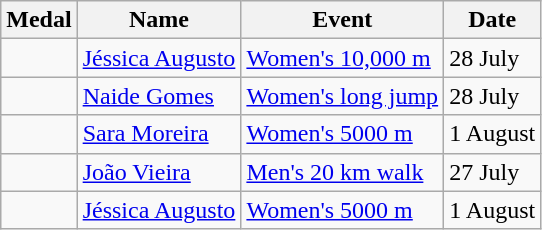<table class="wikitable sortable" style="font-size:100%">
<tr>
<th>Medal</th>
<th>Name</th>
<th>Event</th>
<th>Date</th>
</tr>
<tr>
<td></td>
<td><a href='#'>Jéssica Augusto</a></td>
<td><a href='#'>Women's 10,000 m</a></td>
<td>28 July</td>
</tr>
<tr>
<td></td>
<td><a href='#'>Naide Gomes</a></td>
<td><a href='#'>Women's long jump</a></td>
<td>28 July</td>
</tr>
<tr>
<td></td>
<td><a href='#'>Sara Moreira</a></td>
<td><a href='#'>Women's 5000 m</a></td>
<td>1 August</td>
</tr>
<tr>
<td></td>
<td><a href='#'>João Vieira</a></td>
<td><a href='#'>Men's 20 km walk</a></td>
<td>27 July</td>
</tr>
<tr>
<td></td>
<td><a href='#'>Jéssica Augusto</a></td>
<td><a href='#'>Women's 5000 m</a></td>
<td>1 August</td>
</tr>
</table>
